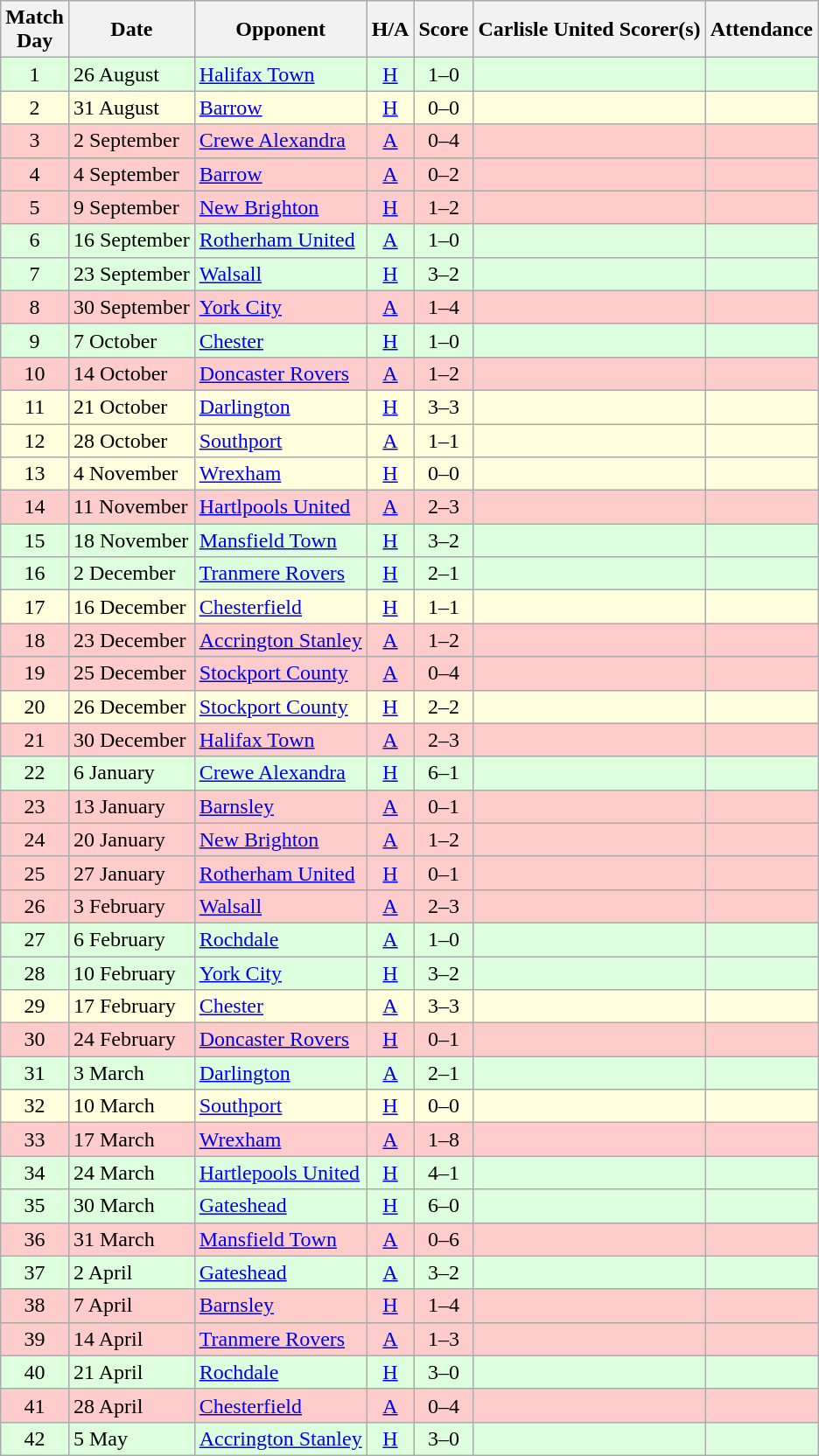<table class="wikitable" style="text-align:center">
<tr>
<th>Match<br> Day</th>
<th>Date</th>
<th>Opponent</th>
<th>H/A</th>
<th>Score</th>
<th>Carlisle United Scorer(s)</th>
<th>Attendance</th>
</tr>
<tr bgcolor=#ddffdd>
<td>1</td>
<td align=left>26 August</td>
<td align=left><a href='#'>Halifax Town</a></td>
<td><a href='#'>H</a></td>
<td>1–0</td>
<td align=left></td>
<td></td>
</tr>
<tr bgcolor=#ffffdd>
<td>2</td>
<td align=left>31 August</td>
<td align=left><a href='#'>Barrow</a></td>
<td><a href='#'>H</a></td>
<td>0–0</td>
<td align=left></td>
<td></td>
</tr>
<tr bgcolor=#FFCCCC>
<td>3</td>
<td align=left>2 September</td>
<td align=left><a href='#'>Crewe Alexandra</a></td>
<td><a href='#'>A</a></td>
<td>0–4</td>
<td align=left></td>
<td></td>
</tr>
<tr bgcolor=#FFCCCC>
<td>4</td>
<td align=left>4 September</td>
<td align=left><a href='#'>Barrow</a></td>
<td><a href='#'>A</a></td>
<td>0–2</td>
<td align=left></td>
<td></td>
</tr>
<tr bgcolor=#FFCCCC>
<td>5</td>
<td align=left>9 September</td>
<td align=left><a href='#'>New Brighton</a></td>
<td><a href='#'>H</a></td>
<td>1–2</td>
<td align=left></td>
<td></td>
</tr>
<tr bgcolor=#ddffdd>
<td>6</td>
<td align=left>16 September</td>
<td align=left><a href='#'>Rotherham United</a></td>
<td><a href='#'>A</a></td>
<td>1–0</td>
<td align=left></td>
<td></td>
</tr>
<tr bgcolor=#ddffdd>
<td>7</td>
<td align=left>23 September</td>
<td align=left><a href='#'>Walsall</a></td>
<td><a href='#'>H</a></td>
<td>3–2</td>
<td align=left></td>
<td></td>
</tr>
<tr bgcolor=#FFCCCC>
<td>8</td>
<td align=left>30 September</td>
<td align=left><a href='#'>York City</a></td>
<td><a href='#'>A</a></td>
<td>1–4</td>
<td align=left></td>
<td></td>
</tr>
<tr bgcolor=#ddffdd>
<td>9</td>
<td align=left>7 October</td>
<td align=left><a href='#'>Chester</a></td>
<td><a href='#'>H</a></td>
<td>1–0</td>
<td align=left></td>
<td></td>
</tr>
<tr bgcolor=#FFCCCC>
<td>10</td>
<td align=left>14 October</td>
<td align=left><a href='#'>Doncaster Rovers</a></td>
<td><a href='#'>A</a></td>
<td>1–2</td>
<td align=left></td>
<td></td>
</tr>
<tr bgcolor=#ffffdd>
<td>11</td>
<td align=left>21 October</td>
<td align=left><a href='#'>Darlington</a></td>
<td><a href='#'>H</a></td>
<td>3–3</td>
<td align=left></td>
<td></td>
</tr>
<tr bgcolor=#ffffdd>
<td>12</td>
<td align=left>28 October</td>
<td align=left><a href='#'>Southport</a></td>
<td><a href='#'>A</a></td>
<td>1–1</td>
<td align=left></td>
<td></td>
</tr>
<tr bgcolor=#ffffdd>
<td>13</td>
<td align=left>4 November</td>
<td align=left><a href='#'>Wrexham</a></td>
<td><a href='#'>H</a></td>
<td>0–0</td>
<td align=left></td>
<td></td>
</tr>
<tr bgcolor=#FFCCCC>
<td>14</td>
<td align=left>11 November</td>
<td align=left><a href='#'>Hartlpools United</a></td>
<td><a href='#'>A</a></td>
<td>2–3</td>
<td align=left></td>
<td></td>
</tr>
<tr bgcolor=#ddffdd>
<td>15</td>
<td align=left>18 November</td>
<td align=left><a href='#'>Mansfield Town</a></td>
<td><a href='#'>H</a></td>
<td>3–2</td>
<td align=left></td>
<td></td>
</tr>
<tr bgcolor=#ddffdd>
<td>16</td>
<td align=left>2 December</td>
<td align=left><a href='#'>Tranmere Rovers</a></td>
<td><a href='#'>H</a></td>
<td>2–1</td>
<td align=left></td>
<td></td>
</tr>
<tr bgcolor=#ffffdd>
<td>17</td>
<td align=left>16 December</td>
<td align=left><a href='#'>Chesterfield</a></td>
<td><a href='#'>H</a></td>
<td>1–1</td>
<td align=left></td>
<td></td>
</tr>
<tr bgcolor=#FFCCCC>
<td>18</td>
<td align=left>23 December</td>
<td align=left><a href='#'>Accrington Stanley</a></td>
<td><a href='#'>A</a></td>
<td>1–2</td>
<td align=left></td>
<td></td>
</tr>
<tr bgcolor=#FFCCCC>
<td>19</td>
<td align=left>25 December</td>
<td align=left><a href='#'>Stockport County</a></td>
<td><a href='#'>A</a></td>
<td>0–4</td>
<td align=left></td>
<td></td>
</tr>
<tr bgcolor=#ffffdd>
<td>20</td>
<td align=left>26 December</td>
<td align=left><a href='#'>Stockport County</a></td>
<td><a href='#'>H</a></td>
<td>2–2</td>
<td align=left></td>
<td></td>
</tr>
<tr bgcolor=#FFCCCC>
<td>21</td>
<td align=left>30 December</td>
<td align=left><a href='#'>Halifax Town</a></td>
<td><a href='#'>A</a></td>
<td>2–3</td>
<td align=left></td>
<td></td>
</tr>
<tr bgcolor=#ddffdd>
<td>22</td>
<td align=left>6 January</td>
<td align=left><a href='#'>Crewe Alexandra</a></td>
<td><a href='#'>H</a></td>
<td>6–1</td>
<td align=left></td>
<td></td>
</tr>
<tr bgcolor=#FFCCCC>
<td>23</td>
<td align=left>13 January</td>
<td align=left><a href='#'>Barnsley</a></td>
<td><a href='#'>A</a></td>
<td>0–1</td>
<td align=left></td>
<td></td>
</tr>
<tr bgcolor=#FFCCCC>
<td>24</td>
<td align=left>20 January</td>
<td align=left><a href='#'>New Brighton</a></td>
<td><a href='#'>A</a></td>
<td>1–2</td>
<td align=left></td>
<td></td>
</tr>
<tr bgcolor=#FFCCCC>
<td>25</td>
<td align=left>27 January</td>
<td align=left><a href='#'>Rotherham United</a></td>
<td><a href='#'>H</a></td>
<td>0–1</td>
<td align=left></td>
<td></td>
</tr>
<tr bgcolor=#FFCCCC>
<td>26</td>
<td align=left>3 February</td>
<td align=left><a href='#'>Walsall</a></td>
<td><a href='#'>A</a></td>
<td>2–3</td>
<td align=left></td>
<td></td>
</tr>
<tr bgcolor=#ddffdd>
<td>27</td>
<td align=left>6 February</td>
<td align=left><a href='#'>Rochdale</a></td>
<td><a href='#'>A</a></td>
<td>1–0</td>
<td align=left></td>
<td></td>
</tr>
<tr bgcolor=#ddffdd>
<td>28</td>
<td align=left>10 February</td>
<td align=left><a href='#'>York City</a></td>
<td><a href='#'>H</a></td>
<td>3–2</td>
<td align=left></td>
<td></td>
</tr>
<tr bgcolor=#ffffdd>
<td>29</td>
<td align=left>17 February</td>
<td align=left><a href='#'>Chester</a></td>
<td><a href='#'>A</a></td>
<td>3–3</td>
<td align=left></td>
<td></td>
</tr>
<tr bgcolor=#FFCCCC>
<td>30</td>
<td align=left>24 February</td>
<td align=left><a href='#'>Doncaster Rovers</a></td>
<td><a href='#'>H</a></td>
<td>0–1</td>
<td align=left></td>
<td></td>
</tr>
<tr bgcolor=#ddffdd>
<td>31</td>
<td align=left>3 March</td>
<td align=left><a href='#'>Darlington</a></td>
<td><a href='#'>A</a></td>
<td>2–1</td>
<td align=left></td>
<td></td>
</tr>
<tr bgcolor=#ffffdd>
<td>32</td>
<td align=left>10 March</td>
<td align=left><a href='#'>Southport</a></td>
<td><a href='#'>H</a></td>
<td>0–0</td>
<td align=left></td>
<td></td>
</tr>
<tr bgcolor=#FFCCCC>
<td>33</td>
<td align=left>17 March</td>
<td align=left><a href='#'>Wrexham</a></td>
<td><a href='#'>A</a></td>
<td>1–8</td>
<td align=left></td>
<td></td>
</tr>
<tr bgcolor=#ddffdd>
<td>34</td>
<td align=left>24 March</td>
<td align=left><a href='#'>Hartlepools United</a></td>
<td><a href='#'>H</a></td>
<td>4–1</td>
<td align=left></td>
<td></td>
</tr>
<tr bgcolor=#ddffdd>
<td>35</td>
<td align=left>30 March</td>
<td align=left><a href='#'>Gateshead</a></td>
<td><a href='#'>H</a></td>
<td>6–0</td>
<td align=left></td>
<td></td>
</tr>
<tr bgcolor=#FFCCCC>
<td>36</td>
<td align=left>31 March</td>
<td align=left><a href='#'>Mansfield Town</a></td>
<td><a href='#'>A</a></td>
<td>0–6</td>
<td align=left></td>
<td></td>
</tr>
<tr bgcolor=#ddffdd>
<td>37</td>
<td align=left>2 April</td>
<td align=left><a href='#'>Gateshead</a></td>
<td><a href='#'>A</a></td>
<td>3–2</td>
<td align=left></td>
<td></td>
</tr>
<tr bgcolor=#FFCCCC>
<td>38</td>
<td align=left>7 April</td>
<td align=left><a href='#'>Barnsley</a></td>
<td><a href='#'>H</a></td>
<td>1–4</td>
<td align=left></td>
<td></td>
</tr>
<tr bgcolor=#FFCCCC>
<td>39</td>
<td align=left>14 April</td>
<td align=left><a href='#'>Tranmere Rovers</a></td>
<td><a href='#'>A</a></td>
<td>1–3</td>
<td align=left></td>
<td></td>
</tr>
<tr bgcolor=#ddffdd>
<td>40</td>
<td align=left>21 April</td>
<td align=left><a href='#'>Rochdale</a></td>
<td><a href='#'>H</a></td>
<td>3–0</td>
<td align=left></td>
<td></td>
</tr>
<tr bgcolor=#FFCCCC>
<td>41</td>
<td align=left>28 April</td>
<td align=left><a href='#'>Chesterfield</a></td>
<td><a href='#'>A</a></td>
<td>0–4</td>
<td align=left></td>
<td></td>
</tr>
<tr bgcolor=#ddffdd>
<td>42</td>
<td align=left>5 May</td>
<td align=left><a href='#'>Accrington Stanley</a></td>
<td><a href='#'>H</a></td>
<td>3–0</td>
<td align=left></td>
<td></td>
</tr>
</table>
